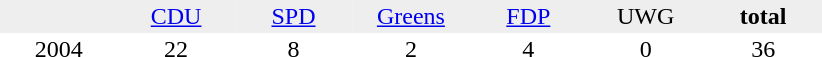<table border="0" cellpadding="2" cellspacing="0">
<tr bgcolor="#eeeeee" align="center">
<td width = "9%"></td>
<td width = "9%"><a href='#'>CDU</a></td>
<td width = "9%"><a href='#'>SPD</a></td>
<td width = "9%"><a href='#'>Greens</a></td>
<td width = "9%"><a href='#'>FDP</a></td>
<td width = "9%">UWG</td>
<td width = "9%"><strong>total</strong></td>
</tr>
<tr align="center">
<td>2004</td>
<td>22</td>
<td>8</td>
<td>2</td>
<td>4</td>
<td>0</td>
<td>36</td>
</tr>
</table>
